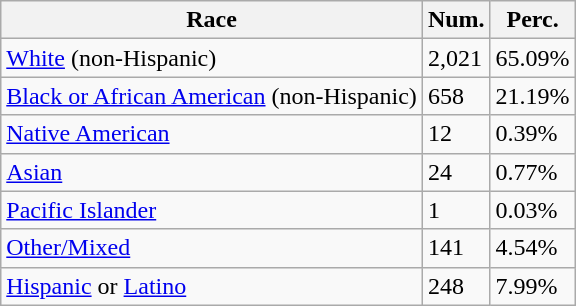<table class="wikitable">
<tr>
<th>Race</th>
<th>Num.</th>
<th>Perc.</th>
</tr>
<tr>
<td><a href='#'>White</a> (non-Hispanic)</td>
<td>2,021</td>
<td>65.09%</td>
</tr>
<tr>
<td><a href='#'>Black or African American</a> (non-Hispanic)</td>
<td>658</td>
<td>21.19%</td>
</tr>
<tr>
<td><a href='#'>Native American</a></td>
<td>12</td>
<td>0.39%</td>
</tr>
<tr>
<td><a href='#'>Asian</a></td>
<td>24</td>
<td>0.77%</td>
</tr>
<tr>
<td><a href='#'>Pacific Islander</a></td>
<td>1</td>
<td>0.03%</td>
</tr>
<tr>
<td><a href='#'>Other/Mixed</a></td>
<td>141</td>
<td>4.54%</td>
</tr>
<tr>
<td><a href='#'>Hispanic</a> or <a href='#'>Latino</a></td>
<td>248</td>
<td>7.99%</td>
</tr>
</table>
